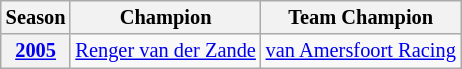<table class="wikitable" style="font-size:85%;">
<tr>
<th>Season</th>
<th>Champion</th>
<th>Team Champion</th>
</tr>
<tr>
<th><a href='#'>2005</a></th>
<td> <a href='#'>Renger van der Zande</a></td>
<td> <a href='#'>van Amersfoort Racing</a></td>
</tr>
</table>
